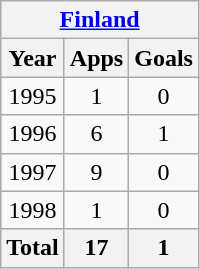<table class=wikitable style=text-align:center>
<tr>
<th colspan=4><a href='#'>Finland</a></th>
</tr>
<tr>
<th>Year</th>
<th>Apps</th>
<th>Goals</th>
</tr>
<tr>
<td>1995</td>
<td>1</td>
<td>0</td>
</tr>
<tr>
<td>1996</td>
<td>6</td>
<td>1</td>
</tr>
<tr>
<td>1997</td>
<td>9</td>
<td>0</td>
</tr>
<tr>
<td>1998</td>
<td>1</td>
<td>0</td>
</tr>
<tr>
<th colspan=1>Total</th>
<th>17</th>
<th>1</th>
</tr>
</table>
